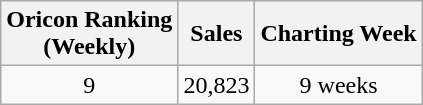<table class="wikitable">
<tr>
<th align="center">Oricon Ranking<br>(Weekly)</th>
<th align="center">Sales</th>
<th align="center">Charting Week</th>
</tr>
<tr>
<td align="center">9</td>
<td align="center">20,823</td>
<td align="center">9 weeks</td>
</tr>
</table>
